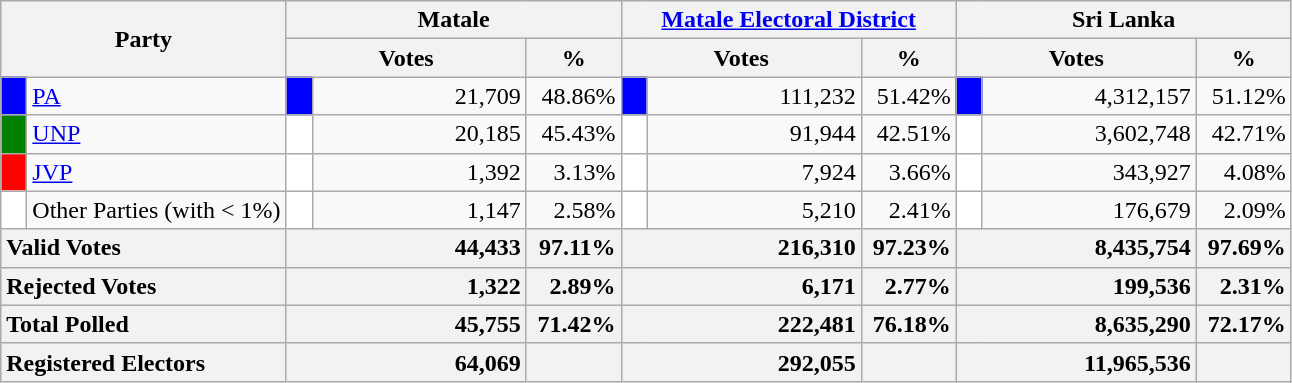<table class="wikitable">
<tr>
<th colspan="2" width="144px"rowspan="2">Party</th>
<th colspan="3" width="216px">Matale</th>
<th colspan="3" width="216px"><a href='#'>Matale Electoral District</a></th>
<th colspan="3" width="216px">Sri Lanka</th>
</tr>
<tr>
<th colspan="2" width="144px">Votes</th>
<th>%</th>
<th colspan="2" width="144px">Votes</th>
<th>%</th>
<th colspan="2" width="144px">Votes</th>
<th>%</th>
</tr>
<tr>
<td style="background-color:blue;" width="10px"></td>
<td style="text-align:left;"><a href='#'>PA</a></td>
<td style="background-color:blue;" width="10px"></td>
<td style="text-align:right;">21,709</td>
<td style="text-align:right;">48.86%</td>
<td style="background-color:blue;" width="10px"></td>
<td style="text-align:right;">111,232</td>
<td style="text-align:right;">51.42%</td>
<td style="background-color:blue;" width="10px"></td>
<td style="text-align:right;">4,312,157</td>
<td style="text-align:right;">51.12%</td>
</tr>
<tr>
<td style="background-color:green;" width="10px"></td>
<td style="text-align:left;"><a href='#'>UNP</a></td>
<td style="background-color:white;" width="10px"></td>
<td style="text-align:right;">20,185</td>
<td style="text-align:right;">45.43%</td>
<td style="background-color:white;" width="10px"></td>
<td style="text-align:right;">91,944</td>
<td style="text-align:right;">42.51%</td>
<td style="background-color:white;" width="10px"></td>
<td style="text-align:right;">3,602,748</td>
<td style="text-align:right;">42.71%</td>
</tr>
<tr>
<td style="background-color:red;" width="10px"></td>
<td style="text-align:left;"><a href='#'>JVP</a></td>
<td style="background-color:white;" width="10px"></td>
<td style="text-align:right;">1,392</td>
<td style="text-align:right;">3.13%</td>
<td style="background-color:white;" width="10px"></td>
<td style="text-align:right;">7,924</td>
<td style="text-align:right;">3.66%</td>
<td style="background-color:white;" width="10px"></td>
<td style="text-align:right;">343,927</td>
<td style="text-align:right;">4.08%</td>
</tr>
<tr>
<td style="background-color:white;" width="10px"></td>
<td style="text-align:left;">Other Parties (with < 1%)</td>
<td style="background-color:white;" width="10px"></td>
<td style="text-align:right;">1,147</td>
<td style="text-align:right;">2.58%</td>
<td style="background-color:white;" width="10px"></td>
<td style="text-align:right;">5,210</td>
<td style="text-align:right;">2.41%</td>
<td style="background-color:white;" width="10px"></td>
<td style="text-align:right;">176,679</td>
<td style="text-align:right;">2.09%</td>
</tr>
<tr>
<th colspan="2" width="144px"style="text-align:left;">Valid Votes</th>
<th style="text-align:right;"colspan="2" width="144px">44,433</th>
<th style="text-align:right;">97.11%</th>
<th style="text-align:right;"colspan="2" width="144px">216,310</th>
<th style="text-align:right;">97.23%</th>
<th style="text-align:right;"colspan="2" width="144px">8,435,754</th>
<th style="text-align:right;">97.69%</th>
</tr>
<tr>
<th colspan="2" width="144px"style="text-align:left;">Rejected Votes</th>
<th style="text-align:right;"colspan="2" width="144px">1,322</th>
<th style="text-align:right;">2.89%</th>
<th style="text-align:right;"colspan="2" width="144px">6,171</th>
<th style="text-align:right;">2.77%</th>
<th style="text-align:right;"colspan="2" width="144px">199,536</th>
<th style="text-align:right;">2.31%</th>
</tr>
<tr>
<th colspan="2" width="144px"style="text-align:left;">Total Polled</th>
<th style="text-align:right;"colspan="2" width="144px">45,755</th>
<th style="text-align:right;">71.42%</th>
<th style="text-align:right;"colspan="2" width="144px">222,481</th>
<th style="text-align:right;">76.18%</th>
<th style="text-align:right;"colspan="2" width="144px">8,635,290</th>
<th style="text-align:right;">72.17%</th>
</tr>
<tr>
<th colspan="2" width="144px"style="text-align:left;">Registered Electors</th>
<th style="text-align:right;"colspan="2" width="144px">64,069</th>
<th></th>
<th style="text-align:right;"colspan="2" width="144px">292,055</th>
<th></th>
<th style="text-align:right;"colspan="2" width="144px">11,965,536</th>
<th></th>
</tr>
</table>
